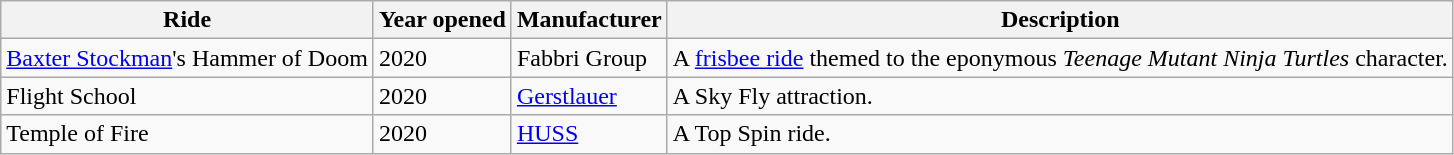<table class="wikitable sortable">
<tr>
<th>Ride</th>
<th>Year opened</th>
<th>Manufacturer</th>
<th>Description</th>
</tr>
<tr>
<td><a href='#'>Baxter Stockman</a>'s Hammer of Doom</td>
<td>2020</td>
<td>Fabbri Group</td>
<td>A <a href='#'>frisbee ride</a> themed to the eponymous <em>Teenage Mutant Ninja Turtles</em> character.</td>
</tr>
<tr>
<td>Flight School</td>
<td>2020</td>
<td><a href='#'>Gerstlauer</a></td>
<td>A Sky Fly attraction.</td>
</tr>
<tr>
<td>Temple of Fire</td>
<td>2020</td>
<td><a href='#'>HUSS</a></td>
<td>A Top Spin ride.</td>
</tr>
</table>
